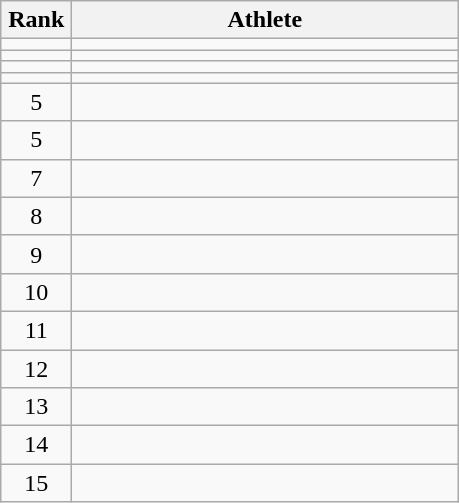<table class="wikitable" style="text-align: center;">
<tr>
<th width=40>Rank</th>
<th width=250>Athlete</th>
</tr>
<tr>
<td></td>
<td align="left"></td>
</tr>
<tr>
<td></td>
<td align="left"></td>
</tr>
<tr>
<td></td>
<td align="left"></td>
</tr>
<tr>
<td></td>
<td align="left"></td>
</tr>
<tr>
<td>5</td>
<td align="left"></td>
</tr>
<tr>
<td>5</td>
<td align="left"></td>
</tr>
<tr>
<td>7</td>
<td align="left"></td>
</tr>
<tr>
<td>8</td>
<td align="left"></td>
</tr>
<tr>
<td>9</td>
<td align="left"></td>
</tr>
<tr>
<td>10</td>
<td align="left"></td>
</tr>
<tr>
<td>11</td>
<td align="left"></td>
</tr>
<tr>
<td>12</td>
<td align="left"></td>
</tr>
<tr>
<td>13</td>
<td align="left"></td>
</tr>
<tr>
<td>14</td>
<td align="left"></td>
</tr>
<tr>
<td>15</td>
<td align="left"></td>
</tr>
</table>
